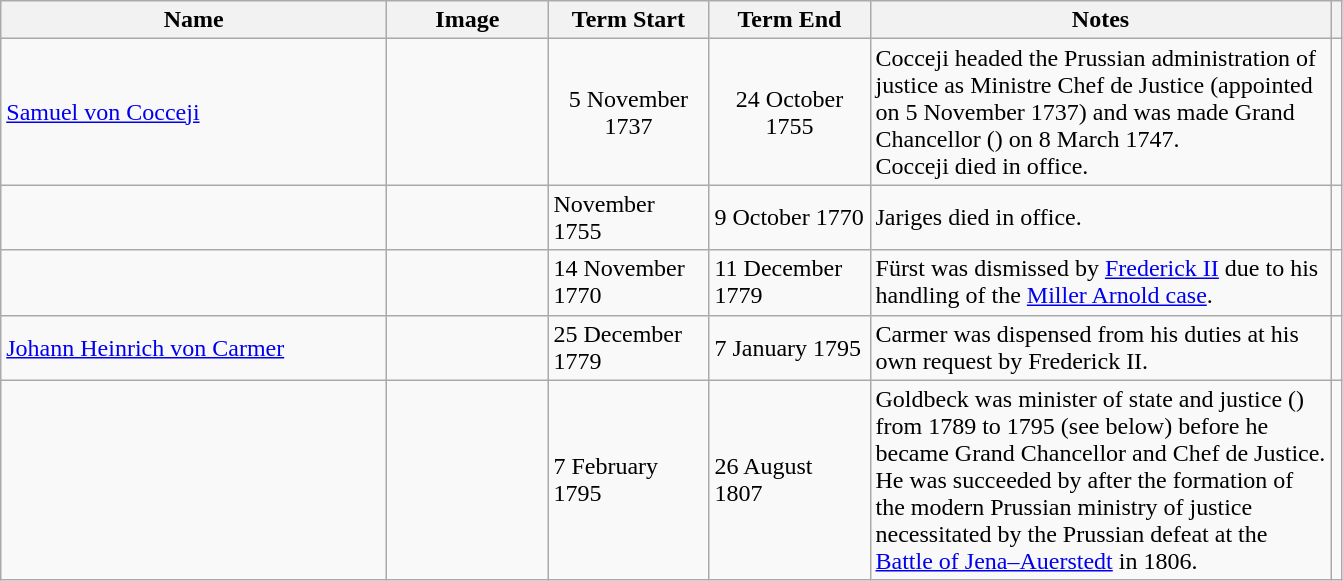<table class="wikitable" stye=l"text-align: center;">
<tr>
<th width="250">Name</th>
<th width="100">Image</th>
<th width="100">Term Start</th>
<th width="100">Term End</th>
<th width="300">Notes</th>
<th></th>
</tr>
<tr>
<td><a href='#'>Samuel von Cocceji</a></td>
<td align="center"></td>
<td align="center">5 November 1737</td>
<td align="center">24 October 1755</td>
<td>Cocceji headed the Prussian administration of justice as Ministre Chef de Justice (appointed on 5 November 1737) and was made Grand Chancellor () on 8 March 1747.<br>Cocceji died in office.</td>
<td></td>
</tr>
<tr>
<td></td>
<td></td>
<td>November 1755</td>
<td>9 October 1770</td>
<td>Jariges died in office.</td>
<td></td>
</tr>
<tr>
<td></td>
<td></td>
<td>14 November 1770</td>
<td>11 December 1779</td>
<td>Fürst was dismissed by <a href='#'>Frederick II</a> due to his handling of the <a href='#'>Miller Arnold case</a>.</td>
<td></td>
</tr>
<tr>
<td><a href='#'>Johann Heinrich von Carmer</a></td>
<td></td>
<td>25 December 1779</td>
<td>7 January 1795</td>
<td>Carmer was dispensed from his  duties at his own request by Frederick II.</td>
<td></td>
</tr>
<tr>
<td></td>
<td></td>
<td>7 February 1795</td>
<td>26 August 1807</td>
<td>Goldbeck was minister of state and justice () from 1789 to 1795 (see below) before he became Grand Chancellor and Chef de Justice.<br>He was succeeded by  after the formation of the modern Prussian ministry of justice necessitated by the Prussian defeat at the <a href='#'>Battle of Jena–Auerstedt</a> in 1806.</td>
<td></td>
</tr>
</table>
